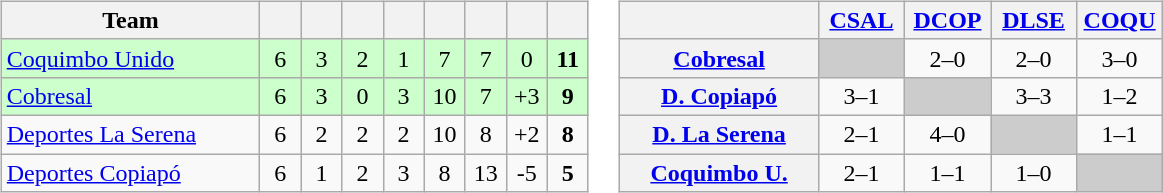<table>
<tr>
<td><br><table class="wikitable" style="text-align: center;">
<tr>
<th width=165>Team</th>
<th width=20></th>
<th width=20></th>
<th width=20></th>
<th width=20></th>
<th width=20></th>
<th width=20></th>
<th width=20></th>
<th width=20></th>
</tr>
<tr align=center bgcolor=CCFFCC>
<td align=left><a href='#'>Coquimbo Unido</a></td>
<td>6</td>
<td>3</td>
<td>2</td>
<td>1</td>
<td>7</td>
<td>7</td>
<td>0</td>
<td><strong>11</strong></td>
</tr>
<tr align=center bgcolor=CCFFCC>
<td align=left><a href='#'>Cobresal</a></td>
<td>6</td>
<td>3</td>
<td>0</td>
<td>3</td>
<td>10</td>
<td>7</td>
<td>+3</td>
<td><strong>9</strong></td>
</tr>
<tr align=center>
<td align=left><a href='#'>Deportes La Serena</a></td>
<td>6</td>
<td>2</td>
<td>2</td>
<td>2</td>
<td>10</td>
<td>8</td>
<td>+2</td>
<td><strong>8</strong></td>
</tr>
<tr align=center>
<td align=left><a href='#'>Deportes Copiapó</a></td>
<td>6</td>
<td>1</td>
<td>2</td>
<td>3</td>
<td>8</td>
<td>13</td>
<td>-5</td>
<td><strong>5</strong></td>
</tr>
</table>
</td>
<td><br><table class="wikitable" style="text-align:center">
<tr>
<th width="125"> </th>
<th width="50"><a href='#'>CSAL</a></th>
<th width="50"><a href='#'>DCOP</a></th>
<th width="50"><a href='#'>DLSE</a></th>
<th width="50"><a href='#'>COQU</a></th>
</tr>
<tr>
<th><a href='#'>Cobresal</a></th>
<td bgcolor="#CCCCCC"></td>
<td>2–0</td>
<td>2–0</td>
<td>3–0</td>
</tr>
<tr>
<th><a href='#'>D. Copiapó</a></th>
<td>3–1</td>
<td bgcolor="#CCCCCC"></td>
<td>3–3</td>
<td>1–2</td>
</tr>
<tr>
<th><a href='#'>D. La Serena</a></th>
<td>2–1</td>
<td>4–0</td>
<td bgcolor="#CCCCCC"></td>
<td>1–1</td>
</tr>
<tr>
<th><a href='#'>Coquimbo U.</a></th>
<td>2–1</td>
<td>1–1</td>
<td>1–0</td>
<td bgcolor="#CCCCCC"></td>
</tr>
</table>
</td>
</tr>
</table>
